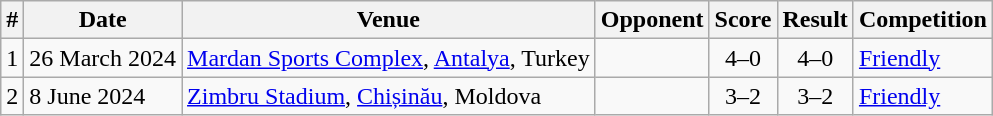<table class="wikitable collapsible">
<tr>
<th>#</th>
<th>Date</th>
<th>Venue</th>
<th>Opponent</th>
<th>Score</th>
<th>Result</th>
<th>Competition</th>
</tr>
<tr>
<td>1</td>
<td>26 March 2024</td>
<td><a href='#'>Mardan Sports Complex</a>, <a href='#'>Antalya</a>, Turkey</td>
<td></td>
<td align=center>4–0</td>
<td align=center>4–0</td>
<td><a href='#'>Friendly</a></td>
</tr>
<tr>
<td>2</td>
<td>8 June 2024</td>
<td><a href='#'>Zimbru Stadium</a>, <a href='#'>Chișinău</a>, Moldova</td>
<td></td>
<td align="center">3–2</td>
<td align="center">3–2</td>
<td><a href='#'>Friendly</a></td>
</tr>
</table>
